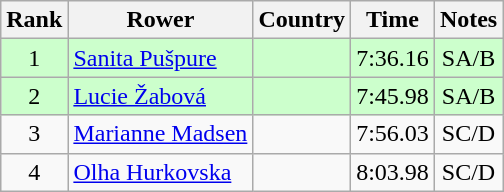<table class="wikitable" style="text-align:center">
<tr>
<th>Rank</th>
<th>Rower</th>
<th>Country</th>
<th>Time</th>
<th>Notes</th>
</tr>
<tr bgcolor=ccffcc>
<td>1</td>
<td align="left"><a href='#'>Sanita Pušpure</a></td>
<td align="left"></td>
<td>7:36.16</td>
<td>SA/B</td>
</tr>
<tr bgcolor=ccffcc>
<td>2</td>
<td align="left"><a href='#'>Lucie Žabová</a></td>
<td align="left"></td>
<td>7:45.98</td>
<td>SA/B</td>
</tr>
<tr>
<td>3</td>
<td align="left"><a href='#'>Marianne Madsen</a></td>
<td align="left"></td>
<td>7:56.03</td>
<td>SC/D</td>
</tr>
<tr>
<td>4</td>
<td align="left"><a href='#'>Olha Hurkovska</a></td>
<td align="left"></td>
<td>8:03.98</td>
<td>SC/D</td>
</tr>
</table>
